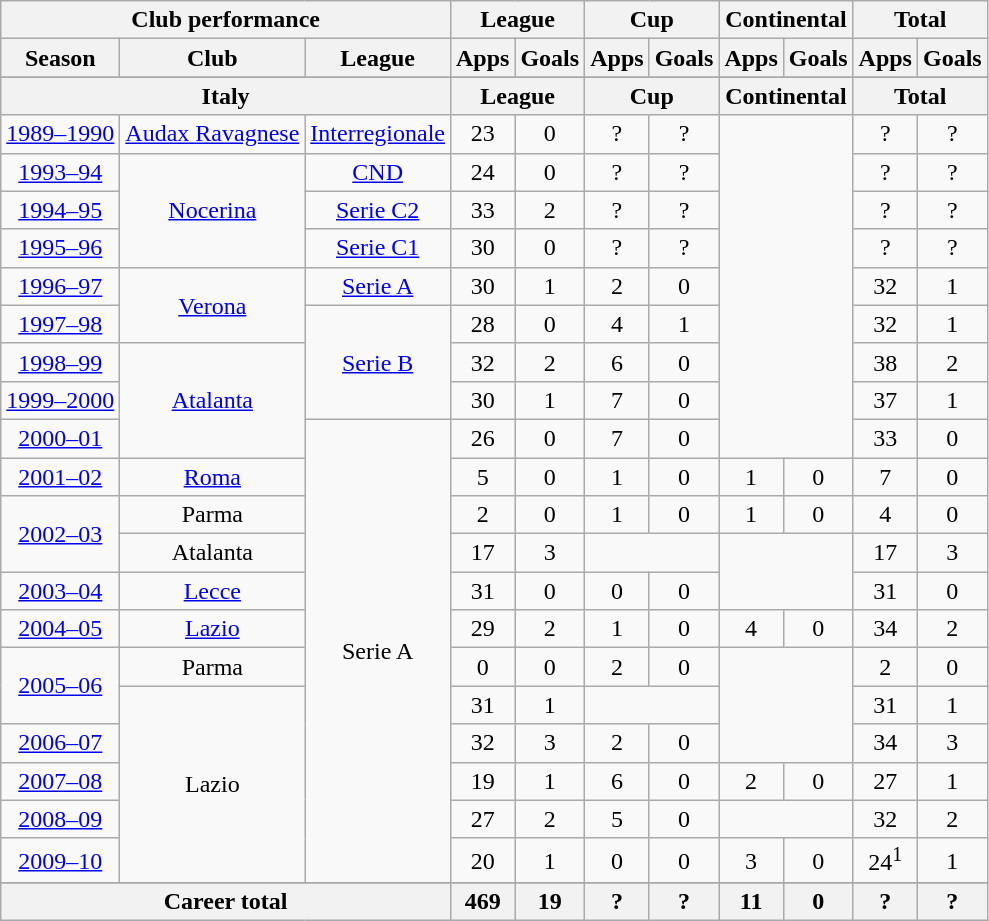<table class="wikitable" style="text-align:center">
<tr>
<th colspan=3>Club performance</th>
<th colspan=2>League</th>
<th colspan=2>Cup</th>
<th colspan=2>Continental</th>
<th colspan=2>Total</th>
</tr>
<tr>
<th>Season</th>
<th>Club</th>
<th>League</th>
<th>Apps</th>
<th>Goals</th>
<th>Apps</th>
<th>Goals</th>
<th>Apps</th>
<th>Goals</th>
<th>Apps</th>
<th>Goals</th>
</tr>
<tr>
</tr>
<tr>
<th colspan=3>Italy</th>
<th colspan=2>League</th>
<th colspan=2>Cup</th>
<th colspan=2>Continental</th>
<th colspan=2>Total</th>
</tr>
<tr>
<td><a href='#'>1989–1990</a></td>
<td><a href='#'>Audax Ravagnese</a></td>
<td><a href='#'>Interregionale</a></td>
<td>23</td>
<td>0</td>
<td>?</td>
<td>?</td>
<td rowspan=9 colspan=2></td>
<td>?</td>
<td>?</td>
</tr>
<tr>
<td><a href='#'>1993–94</a></td>
<td rowspan=3><a href='#'>Nocerina</a></td>
<td><a href='#'>CND</a></td>
<td>24</td>
<td>0</td>
<td>?</td>
<td>?</td>
<td>?</td>
<td>?</td>
</tr>
<tr>
<td><a href='#'>1994–95</a></td>
<td><a href='#'>Serie C2</a></td>
<td>33</td>
<td>2</td>
<td>?</td>
<td>?</td>
<td>?</td>
<td>?</td>
</tr>
<tr>
<td><a href='#'>1995–96</a></td>
<td><a href='#'>Serie C1</a></td>
<td>30</td>
<td>0</td>
<td>?</td>
<td>?</td>
<td>?</td>
<td>?</td>
</tr>
<tr>
<td><a href='#'>1996–97</a></td>
<td rowspan=2><a href='#'>Verona</a></td>
<td><a href='#'>Serie A</a></td>
<td>30</td>
<td>1</td>
<td>2</td>
<td>0</td>
<td>32</td>
<td>1</td>
</tr>
<tr>
<td><a href='#'>1997–98</a></td>
<td rowspan=3><a href='#'>Serie B</a></td>
<td>28</td>
<td>0</td>
<td>4</td>
<td>1</td>
<td>32</td>
<td>1</td>
</tr>
<tr>
<td><a href='#'>1998–99</a></td>
<td rowspan=3><a href='#'>Atalanta</a></td>
<td>32</td>
<td>2</td>
<td>6</td>
<td>0</td>
<td>38</td>
<td>2</td>
</tr>
<tr>
<td><a href='#'>1999–2000</a></td>
<td>30</td>
<td>1</td>
<td>7</td>
<td>0</td>
<td>37</td>
<td>1</td>
</tr>
<tr>
<td><a href='#'>2000–01</a></td>
<td rowspan=12>Serie A</td>
<td>26</td>
<td>0</td>
<td>7</td>
<td>0</td>
<td>33</td>
<td>0</td>
</tr>
<tr>
<td><a href='#'>2001–02</a></td>
<td><a href='#'>Roma</a></td>
<td>5</td>
<td>0</td>
<td>1</td>
<td>0</td>
<td>1</td>
<td>0</td>
<td>7</td>
<td>0</td>
</tr>
<tr>
<td rowspan=2><a href='#'>2002–03</a></td>
<td>Parma</td>
<td>2</td>
<td>0</td>
<td>1</td>
<td>0</td>
<td>1</td>
<td>0</td>
<td>4</td>
<td>0</td>
</tr>
<tr>
<td>Atalanta</td>
<td>17</td>
<td>3</td>
<td colspan=2></td>
<td rowspan=2 colspan=2></td>
<td>17</td>
<td>3</td>
</tr>
<tr>
<td><a href='#'>2003–04</a></td>
<td><a href='#'>Lecce</a></td>
<td>31</td>
<td>0</td>
<td>0</td>
<td>0</td>
<td>31</td>
<td>0</td>
</tr>
<tr>
<td><a href='#'>2004–05</a></td>
<td><a href='#'>Lazio</a></td>
<td>29</td>
<td>2</td>
<td>1</td>
<td>0</td>
<td>4</td>
<td>0</td>
<td>34</td>
<td>2</td>
</tr>
<tr>
<td rowspan=2><a href='#'>2005–06</a></td>
<td>Parma</td>
<td>0</td>
<td>0</td>
<td>2</td>
<td>0</td>
<td colspan=2 rowspan=3></td>
<td>2</td>
<td>0</td>
</tr>
<tr>
<td rowspan=5>Lazio</td>
<td>31</td>
<td>1</td>
<td colspan=2></td>
<td>31</td>
<td>1</td>
</tr>
<tr>
<td><a href='#'>2006–07</a></td>
<td>32</td>
<td>3</td>
<td>2</td>
<td>0</td>
<td>34</td>
<td>3</td>
</tr>
<tr>
<td><a href='#'>2007–08</a></td>
<td>19</td>
<td>1</td>
<td>6</td>
<td>0</td>
<td>2</td>
<td>0</td>
<td>27</td>
<td>1</td>
</tr>
<tr>
<td><a href='#'>2008–09</a></td>
<td>27</td>
<td>2</td>
<td>5</td>
<td>0</td>
<td colspan=2></td>
<td>32</td>
<td>2</td>
</tr>
<tr>
<td><a href='#'>2009–10</a></td>
<td>20</td>
<td>1</td>
<td>0</td>
<td>0</td>
<td>3</td>
<td>0</td>
<td>24<sup>1</sup></td>
<td>1</td>
</tr>
<tr>
</tr>
<tr>
<th colspan=3>Career total</th>
<th>469</th>
<th>19</th>
<th>?</th>
<th>?</th>
<th>11</th>
<th>0</th>
<th>?</th>
<th>?</th>
</tr>
</table>
